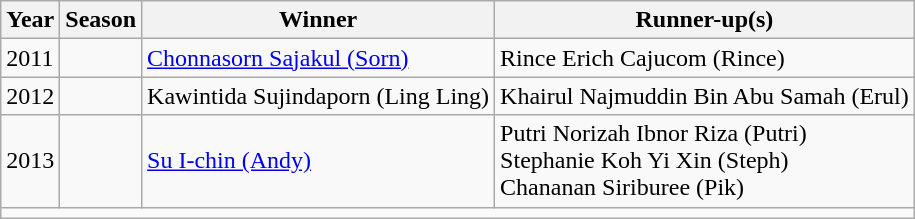<table class="wikitable">
<tr>
<th>Year</th>
<th>Season</th>
<th>Winner</th>
<th>Runner-up(s)</th>
</tr>
<tr>
<td>2011</td>
<td></td>
<td><a href='#'>Chonnasorn Sajakul (Sorn)</a></td>
<td>Rince Erich Cajucom (Rince)</td>
</tr>
<tr>
<td>2012</td>
<td></td>
<td>Kawintida Sujindaporn (Ling Ling)</td>
<td>Khairul Najmuddin Bin Abu Samah (Erul)</td>
</tr>
<tr>
<td>2013</td>
<td></td>
<td><a href='#'>Su I-chin (Andy)</a></td>
<td>Putri Norizah Ibnor Riza (Putri)<br>Stephanie Koh Yi Xin (Steph)<br>Chananan Siriburee (Pik)</td>
</tr>
<tr>
<td Colspan=6 align=center></td>
</tr>
</table>
